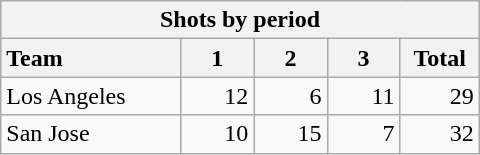<table class="wikitable" style="width:20em; text-align:right;">
<tr>
<th colspan=6>Shots by period</th>
</tr>
<tr>
<th style="width:8em; text-align:left;">Team</th>
<th style="width:3em;">1</th>
<th style="width:3em;">2</th>
<th style="width:3em;">3</th>
<th style="width:3em;">Total</th>
</tr>
<tr>
<td style="text-align:left;">Los Angeles</td>
<td>12</td>
<td>6</td>
<td>11</td>
<td>29</td>
</tr>
<tr>
<td style="text-align:left;">San Jose</td>
<td>10</td>
<td>15</td>
<td>7</td>
<td>32</td>
</tr>
</table>
